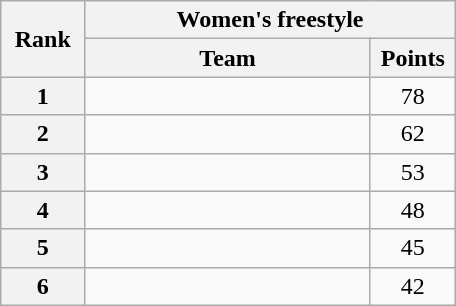<table class="wikitable" width=304 style="text-align:center;">
<tr>
<th width=50 rowspan="2">Rank</th>
<th colspan="2">Women's freestyle</th>
</tr>
<tr>
<th width=200>Team</th>
<th width=50>Points</th>
</tr>
<tr>
<th>1</th>
<td align=left></td>
<td>78</td>
</tr>
<tr>
<th>2</th>
<td align=left></td>
<td>62</td>
</tr>
<tr>
<th>3</th>
<td align=left></td>
<td>53</td>
</tr>
<tr>
<th>4</th>
<td align=left></td>
<td>48</td>
</tr>
<tr>
<th>5</th>
<td align=left></td>
<td>45</td>
</tr>
<tr>
<th>6</th>
<td align=left></td>
<td>42</td>
</tr>
</table>
